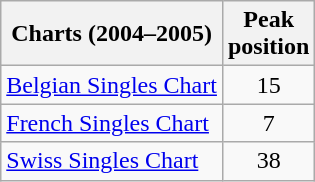<table class="wikitable">
<tr>
<th>Charts (2004–2005)</th>
<th>Peak<br>position</th>
</tr>
<tr>
<td><a href='#'>Belgian Singles Chart</a></td>
<td align="center">15</td>
</tr>
<tr>
<td><a href='#'>French Singles Chart</a></td>
<td align="center">7</td>
</tr>
<tr>
<td><a href='#'>Swiss Singles Chart</a></td>
<td align="center">38</td>
</tr>
</table>
